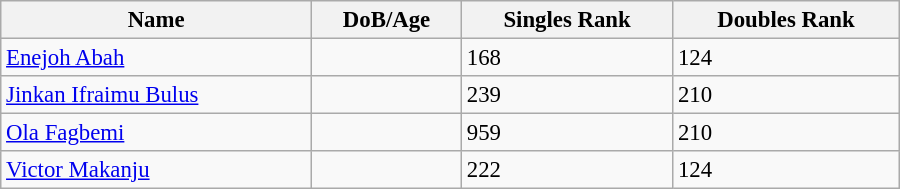<table class="wikitable"  style="width:600px; font-size:95%;">
<tr>
<th align="left">Name</th>
<th align="left">DoB/Age</th>
<th align="left">Singles Rank</th>
<th align="left">Doubles Rank</th>
</tr>
<tr>
<td><a href='#'>Enejoh Abah</a></td>
<td></td>
<td>168</td>
<td>124</td>
</tr>
<tr>
<td><a href='#'>Jinkan Ifraimu Bulus</a></td>
<td></td>
<td>239</td>
<td>210</td>
</tr>
<tr>
<td><a href='#'>Ola Fagbemi</a></td>
<td></td>
<td>959</td>
<td>210</td>
</tr>
<tr>
<td><a href='#'>Victor Makanju</a></td>
<td></td>
<td>222</td>
<td>124</td>
</tr>
</table>
